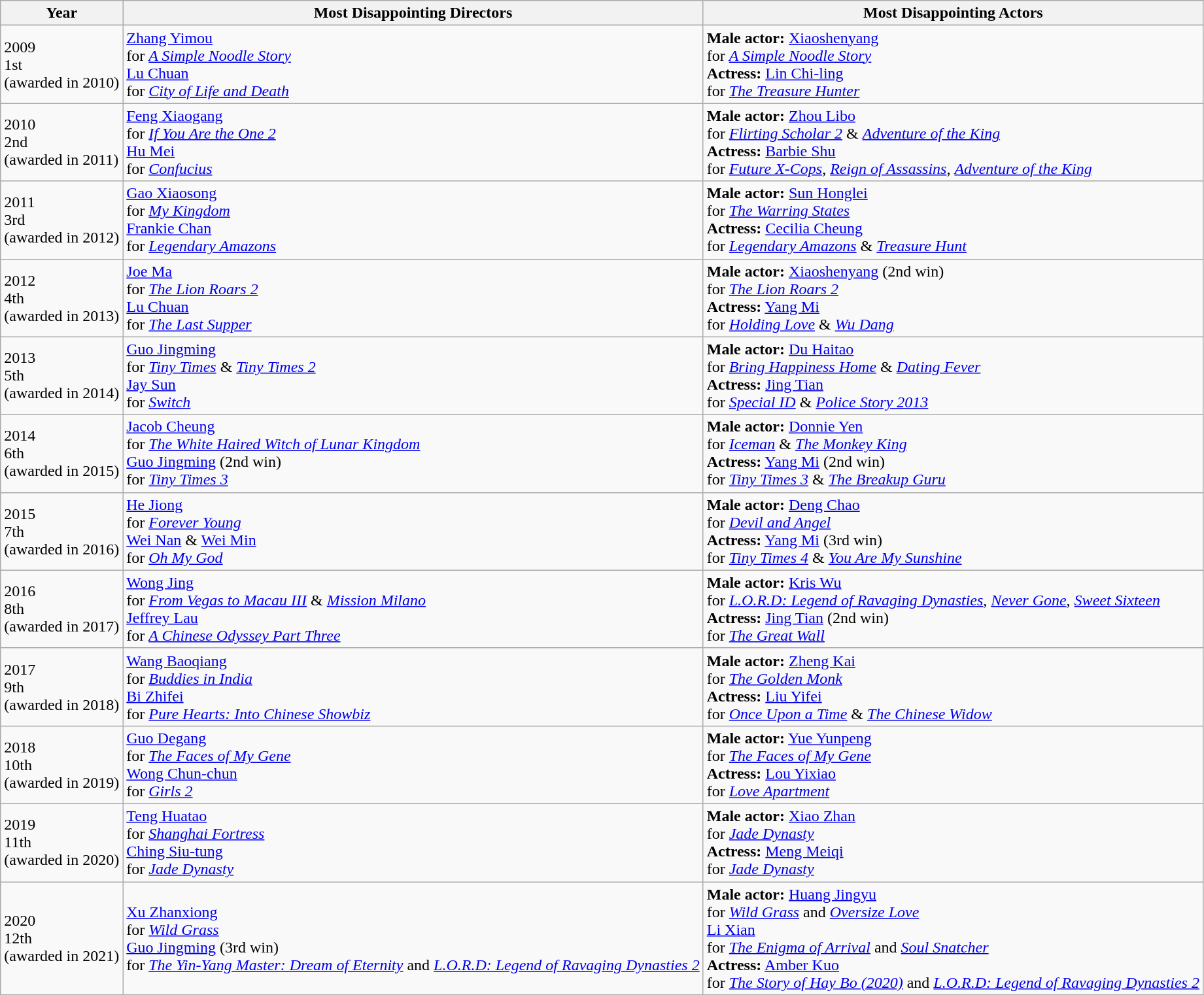<table border="2"cellpadding="3"cellspacing="0"style="border-collapse:collapse;margin:0auto;" class="wikitable">
<tr>
<th>Year</th>
<th>Most Disappointing Directors</th>
<th>Most Disappointing Actors</th>
</tr>
<tr>
<td>2009<br>1st<br>(awarded in 2010)</td>
<td><a href='#'>Zhang Yimou</a><br>for <em><a href='#'>A Simple Noodle Story</a></em><br><a href='#'>Lu Chuan</a><br>for <em><a href='#'>City of Life and Death</a></em></td>
<td><strong>Male actor:</strong> <a href='#'>Xiaoshenyang</a><br>for <em><a href='#'>A Simple Noodle Story</a></em><br><strong>Actress:</strong> <a href='#'>Lin Chi-ling</a><br>for <em><a href='#'>The Treasure Hunter</a></em></td>
</tr>
<tr>
<td>2010<br>2nd<br>(awarded in 2011)</td>
<td><a href='#'>Feng Xiaogang</a><br>for <em><a href='#'>If You Are the One 2</a></em><br><a href='#'>Hu Mei</a><br>for <em><a href='#'>Confucius</a></em></td>
<td><strong>Male actor:</strong> <a href='#'>Zhou Libo</a><br>for <em><a href='#'>Flirting Scholar 2</a></em> & <em><a href='#'>Adventure of the King</a></em><br><strong>Actress:</strong> <a href='#'>Barbie Shu</a><br>for <em><a href='#'>Future X-Cops</a></em>, <em><a href='#'>Reign of Assassins</a></em>, <em><a href='#'>Adventure of the King</a></em></td>
</tr>
<tr>
<td>2011<br>3rd<br>(awarded in 2012)</td>
<td><a href='#'>Gao Xiaosong</a><br>for <em><a href='#'>My Kingdom</a></em><br><a href='#'>Frankie Chan</a><br>for <em><a href='#'>Legendary Amazons</a></em></td>
<td><strong>Male actor:</strong> <a href='#'>Sun Honglei</a><br>for <em><a href='#'>The Warring States</a></em><br><strong>Actress:</strong> <a href='#'>Cecilia Cheung</a><br>for <em><a href='#'>Legendary Amazons</a></em> & <em><a href='#'>Treasure Hunt</a></em></td>
</tr>
<tr>
<td>2012<br>4th<br>(awarded in 2013)</td>
<td><a href='#'>Joe Ma</a><br>for <em><a href='#'>The Lion Roars 2</a></em><br><a href='#'>Lu Chuan</a><br>for <em><a href='#'>The Last Supper</a></em></td>
<td><strong>Male actor:</strong> <a href='#'>Xiaoshenyang</a> (2nd win)<br>for <em><a href='#'>The Lion Roars 2</a></em><br><strong>Actress:</strong> <a href='#'>Yang Mi</a><br>for <em><a href='#'>Holding Love</a></em> & <em><a href='#'>Wu Dang</a></em></td>
</tr>
<tr>
<td>2013<br>5th<br>(awarded in 2014)</td>
<td><a href='#'>Guo Jingming</a><br>for <em><a href='#'>Tiny Times</a></em> & <em><a href='#'>Tiny Times 2</a></em><br><a href='#'>Jay Sun</a><br>for <em><a href='#'>Switch</a></em></td>
<td><strong>Male actor:</strong> <a href='#'>Du Haitao</a><br>for <em><a href='#'>Bring Happiness Home</a></em> & <em><a href='#'>Dating Fever</a></em><br><strong>Actress:</strong> <a href='#'>Jing Tian</a><br>for <em><a href='#'>Special ID</a></em> & <em><a href='#'>Police Story 2013</a></em></td>
</tr>
<tr>
<td>2014<br>6th<br>(awarded in 2015)</td>
<td><a href='#'>Jacob Cheung</a><br>for <em><a href='#'>The White Haired Witch of Lunar Kingdom</a></em><br><a href='#'>Guo Jingming</a> (2nd win)<br>for <em><a href='#'>Tiny Times 3</a></em></td>
<td><strong>Male actor:</strong> <a href='#'>Donnie Yen</a><br>for <em><a href='#'>Iceman</a></em> & <em><a href='#'>The Monkey King</a></em><br><strong>Actress:</strong> <a href='#'>Yang Mi</a> (2nd win)<br>for <em><a href='#'>Tiny Times 3</a></em> & <em><a href='#'>The Breakup Guru</a></em></td>
</tr>
<tr>
<td>2015<br>7th<br>(awarded in 2016)</td>
<td><a href='#'>He Jiong</a><br>for <em><a href='#'>Forever Young</a></em><br><a href='#'>Wei Nan</a> & <a href='#'>Wei Min</a><br>for <em><a href='#'>Oh My God</a></em></td>
<td><strong>Male actor:</strong> <a href='#'>Deng Chao</a><br>for <em><a href='#'>Devil and Angel</a></em><br><strong>Actress:</strong> <a href='#'>Yang Mi</a> (3rd win)<br>for <em><a href='#'>Tiny Times 4</a></em> & <em><a href='#'>You Are My Sunshine</a></em></td>
</tr>
<tr>
<td>2016<br>8th<br>(awarded in 2017)</td>
<td><a href='#'>Wong Jing</a><br>for <em><a href='#'>From Vegas to Macau III</a></em> & <em><a href='#'>Mission Milano</a></em><br><a href='#'>Jeffrey Lau</a><br>for <em><a href='#'>A Chinese Odyssey Part Three</a></em></td>
<td><strong>Male actor:</strong> <a href='#'>Kris Wu</a><br>for <em><a href='#'>L.O.R.D: Legend of Ravaging Dynasties</a></em>, <em><a href='#'>Never Gone</a></em>, <em><a href='#'>Sweet Sixteen</a></em><br><strong>Actress:</strong> <a href='#'>Jing Tian</a> (2nd win)<br>for <em><a href='#'>The Great Wall</a></em></td>
</tr>
<tr>
<td>2017<br>9th<br>(awarded in 2018)</td>
<td><a href='#'>Wang Baoqiang</a><br>for <em><a href='#'>Buddies in India</a></em><br><a href='#'>Bi Zhifei</a> <br>for <em><a href='#'>Pure Hearts: Into Chinese Showbiz</a></em></td>
<td><strong>Male actor:</strong> <a href='#'>Zheng Kai</a><br>for <em><a href='#'>The Golden Monk</a></em><br><strong>Actress:</strong> <a href='#'>Liu Yifei</a> <br>for <em><a href='#'>Once Upon a Time</a></em> & <em><a href='#'>The Chinese Widow</a></em></td>
</tr>
<tr>
<td>2018<br>10th<br>(awarded in 2019)</td>
<td><a href='#'>Guo Degang</a><br>for <em><a href='#'>The Faces of My Gene</a></em><br><a href='#'>Wong Chun-chun</a><br>for <em><a href='#'>Girls 2</a></em></td>
<td><strong>Male actor:</strong> <a href='#'>Yue Yunpeng</a><br>for <em><a href='#'>The Faces of My Gene</a></em><br><strong>Actress:</strong> <a href='#'>Lou Yixiao</a><br>for <em><a href='#'>Love Apartment</a></em></td>
</tr>
<tr>
<td>2019<br>11th<br>(awarded in 2020)</td>
<td><a href='#'>Teng Huatao</a><br>for <em><a href='#'>Shanghai Fortress</a></em><br><a href='#'>Ching Siu-tung</a><br>for <em><a href='#'>Jade Dynasty</a></em></td>
<td><strong>Male actor:</strong> <a href='#'>Xiao Zhan</a> <br>for <em><a href='#'>Jade Dynasty</a></em><br><strong>Actress:</strong> <a href='#'>Meng Meiqi</a><br>for <em><a href='#'>Jade Dynasty</a></em></td>
</tr>
<tr>
<td>2020<br>12th<br>(awarded in 2021)</td>
<td><a href='#'>Xu Zhanxiong</a><br>for <em><a href='#'>Wild Grass</a></em><br><a href='#'>Guo Jingming</a> (3rd win)<br>for <em><a href='#'>The Yin-Yang Master: Dream of Eternity</a></em> and <em><a href='#'>L.O.R.D: Legend of Ravaging Dynasties 2</a></em></td>
<td><strong>Male actor:</strong> <a href='#'>Huang Jingyu</a><br>for <em><a href='#'>Wild Grass</a></em> and <em><a href='#'>Oversize Love</a></em><br><a href='#'>Li Xian</a><br>for <em><a href='#'>The Enigma of Arrival</a></em> and <em><a href='#'>Soul Snatcher</a></em><br><strong>Actress:</strong> <a href='#'>Amber Kuo</a><br>for <em><a href='#'>The Story of Hay Bo (2020)</a></em> and <em><a href='#'>L.O.R.D: Legend of Ravaging Dynasties 2</a></em></td>
</tr>
<tr>
</tr>
</table>
